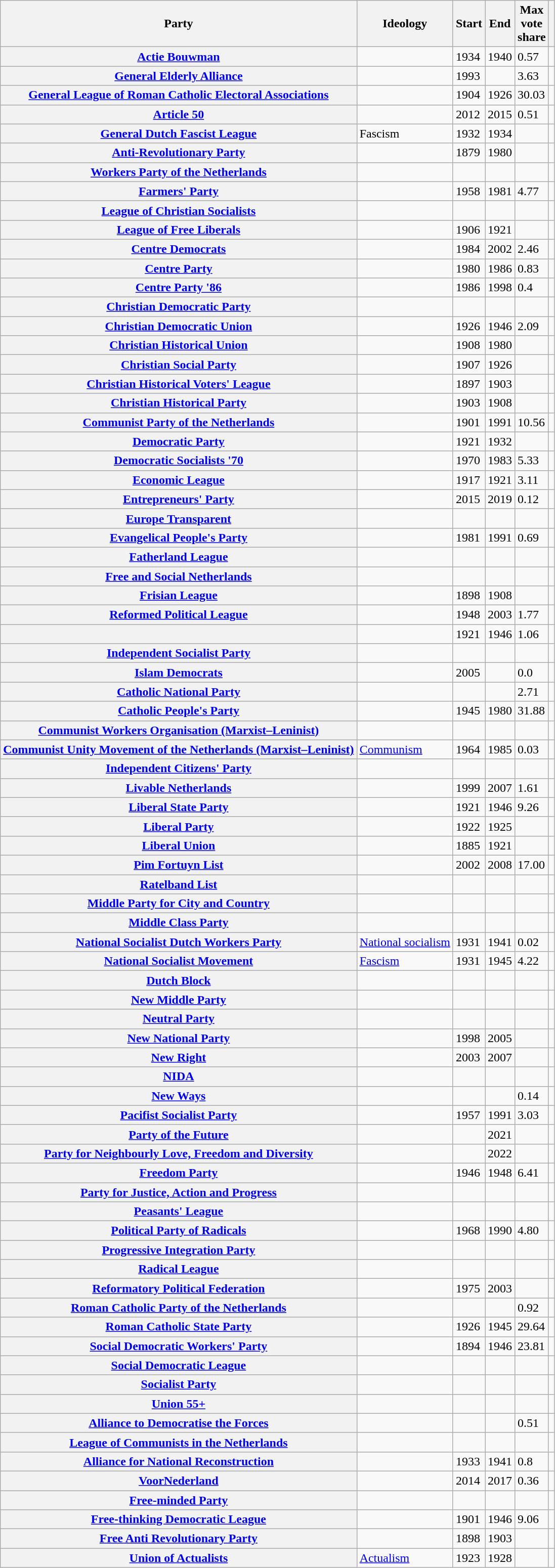<table class="wikitable sortable plainrowheaders col5right">
<tr>
<th scope="col">Party</th>
<th scope="col">Ideology</th>
<th scope="col">Start</th>
<th scope="col">End</th>
<th scope="col">Max<br>vote<br>share</th>
<th scope="col" class="unsortable"></th>
</tr>
<tr>
<th scope="row"><a href='#'>Actie Bouwman</a></th>
<td></td>
<td>1934</td>
<td>1940</td>
<td>0.57</td>
<td></td>
</tr>
<tr>
<th scope="row"><a href='#'>General Elderly Alliance</a><br><small></small></th>
<td></td>
<td>1993</td>
<td></td>
<td>3.63</td>
<td></td>
</tr>
<tr>
<th scope="row"><a href='#'>General League of Roman Catholic Electoral Associations</a><br><small></small></th>
<td></td>
<td>1904</td>
<td>1926</td>
<td>30.03</td>
<td></td>
</tr>
<tr>
<th scope="row"><a href='#'>Article 50</a><br><small></small></th>
<td></td>
<td>2012</td>
<td>2015</td>
<td>0.51</td>
<td></td>
</tr>
<tr>
<th scope="row"><a href='#'>General Dutch Fascist League</a><br><small></small></th>
<td>Fascism</td>
<td>1932</td>
<td>1934</td>
<td></td>
<td></td>
</tr>
<tr>
<th scope="row"><a href='#'>Anti-Revolutionary Party</a><br><small></small></th>
<td></td>
<td>1879</td>
<td>1980</td>
<td></td>
<td></td>
</tr>
<tr>
<th scope="row"><a href='#'>Workers Party of the Netherlands</a><br><small></small></th>
<td></td>
<td></td>
<td></td>
<td></td>
<td></td>
</tr>
<tr>
<th scope="row"><a href='#'>Farmers' Party</a><br><small></small></th>
<td></td>
<td>1958</td>
<td>1981</td>
<td>4.77</td>
<td></td>
</tr>
<tr>
<th scope="row"><a href='#'>League of Christian Socialists</a><br><small></small></th>
<td></td>
<td></td>
<td></td>
<td></td>
<td></td>
</tr>
<tr>
<th scope="row"><a href='#'>League of Free Liberals</a><br><small></small></th>
<td></td>
<td>1906</td>
<td>1921</td>
<td></td>
<td></td>
</tr>
<tr>
<th scope="row"><a href='#'>Centre Democrats</a><br><small></small></th>
<td></td>
<td>1984</td>
<td>2002</td>
<td>2.46</td>
<td></td>
</tr>
<tr>
<th scope="row"><a href='#'>Centre Party</a><br><small></small></th>
<td></td>
<td>1980</td>
<td>1986</td>
<td>0.83</td>
<td></td>
</tr>
<tr>
<th scope="row"><a href='#'>Centre Party '86</a><br><small></small></th>
<td></td>
<td>1986</td>
<td>1998</td>
<td>0.4</td>
<td></td>
</tr>
<tr>
<th scope="row"><a href='#'>Christian Democratic Party</a><br><small></small></th>
<td></td>
<td></td>
<td></td>
<td></td>
<td></td>
</tr>
<tr>
<th scope="row"><a href='#'>Christian Democratic Union</a><br><small></small></th>
<td></td>
<td>1926</td>
<td>1946</td>
<td>2.09</td>
<td></td>
</tr>
<tr>
<th scope="row"><a href='#'>Christian Historical Union</a><br><small></small></th>
<td></td>
<td>1908</td>
<td>1980</td>
<td></td>
<td></td>
</tr>
<tr>
<th scope="row"><a href='#'>Christian Social Party</a><br><small></small></th>
<td></td>
<td>1907</td>
<td>1926</td>
<td></td>
<td></td>
</tr>
<tr>
<th scope="row"><a href='#'>Christian Historical Voters' League</a><br><small></small></th>
<td></td>
<td>1897</td>
<td>1903</td>
<td></td>
<td></td>
</tr>
<tr>
<th scope="row"><a href='#'>Christian Historical Party</a><br><small></small></th>
<td></td>
<td>1903</td>
<td>1908</td>
<td></td>
<td></td>
</tr>
<tr>
<th scope="row"><a href='#'>Communist Party of the Netherlands</a><br><small></small></th>
<td></td>
<td>1901</td>
<td>1991</td>
<td>10.56</td>
<td></td>
</tr>
<tr>
<th scope="row"><a href='#'>Democratic Party</a><br><small></small></th>
<td></td>
<td>1921</td>
<td>1932</td>
<td></td>
<td></td>
</tr>
<tr>
<th scope="row"><a href='#'>Democratic Socialists '70</a><br><small></small></th>
<td></td>
<td>1970</td>
<td>1983</td>
<td>5.33</td>
<td></td>
</tr>
<tr>
<th scope="row"><a href='#'>Economic League</a><br><small></small></th>
<td></td>
<td>1917</td>
<td>1921</td>
<td>3.11</td>
<td></td>
</tr>
<tr>
<th scope="row"><a href='#'>Entrepreneurs' Party</a><br><small></small></th>
<td></td>
<td>2015</td>
<td>2019</td>
<td>0.12</td>
<td></td>
</tr>
<tr>
<th scope="row"><a href='#'>Europe Transparent</a></th>
<td></td>
<td></td>
<td></td>
<td></td>
<td></td>
</tr>
<tr>
<th scope="row"><a href='#'>Evangelical People's Party</a><br><small></small></th>
<td></td>
<td>1981</td>
<td>1991</td>
<td>0.69</td>
<td></td>
</tr>
<tr>
<th scope="row"><a href='#'>Fatherland League</a></th>
<td></td>
<td></td>
<td></td>
<td></td>
<td></td>
</tr>
<tr>
<th scope="row"><a href='#'>Free and Social Netherlands</a></th>
<td></td>
<td></td>
<td></td>
<td></td>
<td></td>
</tr>
<tr>
<th scope="row"><a href='#'>Frisian League</a><br><small></small></th>
<td></td>
<td>1898</td>
<td>1908</td>
<td></td>
<td></td>
</tr>
<tr>
<th scope="row"><a href='#'>Reformed Political League</a><br><small></small></th>
<td></td>
<td>1948</td>
<td>2003</td>
<td>1.77</td>
<td></td>
</tr>
<tr>
<th scope="row"></th>
<td></td>
<td>1921</td>
<td>1946</td>
<td>1.06</td>
<td></td>
</tr>
<tr>
<th scope="row"><a href='#'>Independent Socialist Party</a></th>
<td></td>
<td></td>
<td></td>
<td></td>
<td></td>
</tr>
<tr>
<th scope="row"><a href='#'>Islam Democrats</a><br><small></small></th>
<td></td>
<td>2005</td>
<td></td>
<td>0.0</td>
<td></td>
</tr>
<tr>
<th scope="row"><a href='#'>Catholic National Party</a></th>
<td></td>
<td></td>
<td></td>
<td>2.71</td>
<td></td>
</tr>
<tr>
<th scope="row"><a href='#'>Catholic People's Party</a></th>
<td></td>
<td>1945</td>
<td>1980</td>
<td>31.88</td>
<td></td>
</tr>
<tr>
<th scope="row"><a href='#'>Communist Workers Organisation (Marxist–Leninist)</a></th>
<td></td>
<td></td>
<td></td>
<td></td>
<td></td>
</tr>
<tr>
<th scope="row"><a href='#'>Communist Unity Movement of the Netherlands (Marxist–Leninist)</a><br><small></small></th>
<td><a href='#'>Communism</a></td>
<td>1964</td>
<td>1985</td>
<td>0.03</td>
<td></td>
</tr>
<tr>
<th scope="row"><a href='#'>Independent Citizens' Party</a></th>
<td></td>
<td></td>
<td></td>
<td></td>
<td></td>
</tr>
<tr>
<th scope="row"><a href='#'>Livable Netherlands</a><br><small></small></th>
<td></td>
<td>1999</td>
<td>2007</td>
<td>1.61</td>
<td></td>
</tr>
<tr>
<th scope="row"><a href='#'>Liberal State Party</a><br><small></small></th>
<td></td>
<td>1921</td>
<td>1946</td>
<td>9.26</td>
<td></td>
</tr>
<tr>
<th scope="row"><a href='#'>Liberal Party</a><br><small></small></th>
<td></td>
<td>1922</td>
<td>1925</td>
<td></td>
<td></td>
</tr>
<tr>
<th scope="row"><a href='#'>Liberal Union</a></th>
<td></td>
<td>1885</td>
<td>1921</td>
<td></td>
<td></td>
</tr>
<tr>
<th scope="row"><a href='#'>Pim Fortuyn List</a><br><small></small></th>
<td></td>
<td>2002</td>
<td>2008</td>
<td>17.00</td>
<td></td>
</tr>
<tr>
<th scope="row"><a href='#'>Ratelband List</a></th>
<td></td>
<td></td>
<td></td>
<td></td>
<td></td>
</tr>
<tr>
<th scope="row"><a href='#'>Middle Party for City and Country</a></th>
<td></td>
<td></td>
<td></td>
<td></td>
<td></td>
</tr>
<tr>
<th scope="row"><a href='#'>Middle Class Party</a></th>
<td></td>
<td></td>
<td></td>
<td></td>
<td></td>
</tr>
<tr>
<th scope="row"><a href='#'>National Socialist Dutch Workers Party</a><br><small></small></th>
<td><a href='#'>National socialism</a></td>
<td>1931</td>
<td>1941</td>
<td>0.02</td>
<td></td>
</tr>
<tr>
<th scope="row"><a href='#'>National Socialist Movement</a><br><small></small></th>
<td><a href='#'>Fascism</a></td>
<td>1931</td>
<td>1945</td>
<td>4.22</td>
<td></td>
</tr>
<tr>
<th scope="row"><a href='#'>Dutch Block</a></th>
<td></td>
<td></td>
<td></td>
<td></td>
<td></td>
</tr>
<tr>
<th scope="row"><a href='#'>New Middle Party</a></th>
<td></td>
<td></td>
<td></td>
<td></td>
<td></td>
</tr>
<tr>
<th scope="row"><a href='#'>Neutral Party</a></th>
<td></td>
<td></td>
<td></td>
<td></td>
<td></td>
</tr>
<tr>
<th scope="row"><a href='#'>New National Party</a><br><small></small></th>
<td></td>
<td>1998</td>
<td>2005</td>
<td></td>
<td></td>
</tr>
<tr>
<th scope="row"><a href='#'>New Right</a><br><small></small></th>
<td></td>
<td>2003</td>
<td>2007</td>
<td></td>
<td></td>
</tr>
<tr>
<th scope="row"><a href='#'>NIDA</a></th>
<td></td>
<td></td>
<td></td>
<td></td>
<td></td>
</tr>
<tr>
<th scope="row"><a href='#'>New Ways</a><br><small></small></th>
<td></td>
<td></td>
<td></td>
<td>0.14</td>
<td></td>
</tr>
<tr>
<th scope="row"><a href='#'>Pacifist Socialist Party</a></th>
<td></td>
<td>1957</td>
<td>1991</td>
<td>3.03</td>
<td></td>
</tr>
<tr>
<th scope="row"><a href='#'>Party of the Future</a></th>
<td></td>
<td></td>
<td>2021</td>
<td></td>
<td></td>
</tr>
<tr>
<th scope="row"><a href='#'>Party for Neighbourly Love, Freedom and Diversity</a></th>
<td></td>
<td></td>
<td>2022</td>
<td></td>
<td></td>
</tr>
<tr>
<th scope="row"><a href='#'>Freedom Party</a><br><small></small></th>
<td></td>
<td>1946</td>
<td>1948</td>
<td>6.41</td>
<td></td>
</tr>
<tr>
<th scope="row"><a href='#'>Party for Justice, Action and Progress</a></th>
<td></td>
<td></td>
<td></td>
<td></td>
<td></td>
</tr>
<tr>
<th scope="row"><a href='#'>Peasants' League</a></th>
<td></td>
<td></td>
<td></td>
<td></td>
<td></td>
</tr>
<tr>
<th scope="row"><a href='#'>Political Party of Radicals</a><br><small></small></th>
<td></td>
<td>1968</td>
<td>1990</td>
<td>4.80</td>
<td></td>
</tr>
<tr>
<th scope="row"><a href='#'>Progressive Integration Party</a></th>
<td></td>
<td></td>
<td></td>
<td></td>
<td></td>
</tr>
<tr>
<th scope="row"><a href='#'>Radical League</a></th>
<td></td>
<td></td>
<td></td>
<td></td>
<td></td>
</tr>
<tr>
<th scope="row"><a href='#'>Reformatory Political Federation</a></th>
<td></td>
<td>1975</td>
<td>2003</td>
<td></td>
<td></td>
</tr>
<tr>
<th scope="row"><a href='#'>Roman Catholic Party of the Netherlands</a></th>
<td></td>
<td></td>
<td></td>
<td>0.92</td>
<td></td>
</tr>
<tr>
<th scope="row"><a href='#'>Roman Catholic State Party</a></th>
<td></td>
<td>1926</td>
<td>1945</td>
<td>29.64</td>
<td></td>
</tr>
<tr>
<th scope="row"><a href='#'>Social Democratic Workers' Party</a></th>
<td></td>
<td>1894</td>
<td>1946</td>
<td>23.81</td>
<td></td>
</tr>
<tr>
<th scope="row"><a href='#'>Social Democratic League</a></th>
<td></td>
<td></td>
<td></td>
<td></td>
<td></td>
</tr>
<tr>
<th scope="row"><a href='#'>Socialist Party</a></th>
<td></td>
<td></td>
<td></td>
<td></td>
<td></td>
</tr>
<tr>
<th scope="row"><a href='#'>Union 55+</a></th>
<td></td>
<td></td>
<td></td>
<td></td>
<td></td>
</tr>
<tr>
<th scope="row"><a href='#'>Alliance to Democratise the Forces</a></th>
<td></td>
<td></td>
<td></td>
<td>0.51</td>
<td></td>
</tr>
<tr>
<th scope="row"><a href='#'>League of Communists in the Netherlands</a></th>
<td></td>
<td></td>
<td></td>
<td></td>
<td></td>
</tr>
<tr>
<th scope="row"><a href='#'>Alliance for National Reconstruction</a><br><small></small></th>
<td></td>
<td>1933</td>
<td>1941</td>
<td>0.8</td>
<td></td>
</tr>
<tr>
<th scope="row"><a href='#'>VoorNederland</a></th>
<td></td>
<td>2014</td>
<td>2017</td>
<td>0.36</td>
<td></td>
</tr>
<tr>
<th scope="row"><a href='#'>Free-minded Party</a></th>
<td></td>
<td></td>
<td></td>
<td></td>
<td></td>
</tr>
<tr>
<th scope="row"><a href='#'>Free-thinking Democratic League</a><br><small></small></th>
<td></td>
<td>1901</td>
<td>1946</td>
<td>9.06</td>
<td></td>
</tr>
<tr>
<th scope="row"><a href='#'>Free Anti Revolutionary Party</a><br><small></small></th>
<td></td>
<td>1898</td>
<td>1903</td>
<td></td>
<td></td>
</tr>
<tr>
<th scope="row"><a href='#'>Union of Actualists</a><br><small></small></th>
<td><a href='#'>Actualism</a></td>
<td>1923</td>
<td>1928</td>
<td></td>
<td></td>
</tr>
</table>
